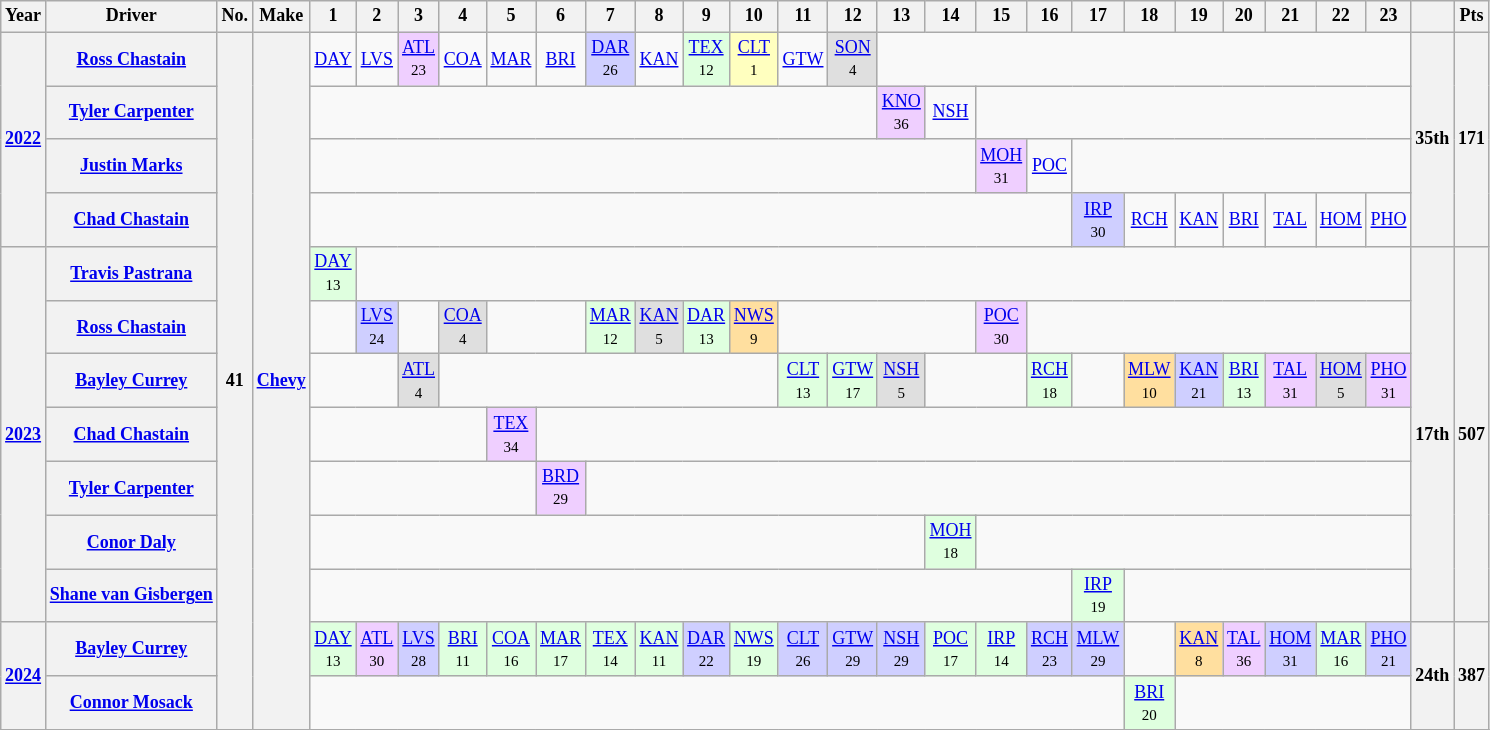<table class="wikitable" style="text-align:center; font-size:75%">
<tr>
<th>Year</th>
<th>Driver</th>
<th>No.</th>
<th>Make</th>
<th>1</th>
<th>2</th>
<th>3</th>
<th>4</th>
<th>5</th>
<th>6</th>
<th>7</th>
<th>8</th>
<th>9</th>
<th>10</th>
<th>11</th>
<th>12</th>
<th>13</th>
<th>14</th>
<th>15</th>
<th>16</th>
<th>17</th>
<th>18</th>
<th>19</th>
<th>20</th>
<th>21</th>
<th>22</th>
<th>23</th>
<th></th>
<th>Pts</th>
</tr>
<tr>
<th rowspan=4><a href='#'>2022</a></th>
<th><a href='#'>Ross Chastain</a></th>
<th rowspan="13">41</th>
<th rowspan="13"><a href='#'>Chevy</a></th>
<td><a href='#'>DAY</a></td>
<td><a href='#'>LVS</a></td>
<td style="background:#EFCFFF;"><a href='#'>ATL</a><br><small>23</small></td>
<td><a href='#'>COA</a></td>
<td><a href='#'>MAR</a></td>
<td><a href='#'>BRI</a></td>
<td style="background:#CFCFFF;"><a href='#'>DAR</a><br><small>26</small></td>
<td><a href='#'>KAN</a></td>
<td style="background:#DFFFDF;"><a href='#'>TEX</a><br><small>12</small></td>
<td style="background:#FFFFBF;"><a href='#'>CLT</a><br><small>1</small></td>
<td><a href='#'>GTW</a></td>
<td style="background:#DFDFDF;"><a href='#'>SON</a><br><small>4</small></td>
<td colspan=11></td>
<th rowspan=4>35th</th>
<th rowspan=4>171</th>
</tr>
<tr>
<th><a href='#'>Tyler Carpenter</a></th>
<td colspan=12></td>
<td style="background:#EFCFFF;"><a href='#'>KNO</a><br><small>36</small></td>
<td><a href='#'>NSH</a></td>
<td colspan=9></td>
</tr>
<tr>
<th><a href='#'>Justin Marks</a></th>
<td colspan=14></td>
<td style="background:#EFCFFF;"><a href='#'>MOH</a><br><small>31</small></td>
<td><a href='#'>POC</a></td>
<td colspan=7></td>
</tr>
<tr>
<th><a href='#'>Chad Chastain</a></th>
<td colspan=16></td>
<td style="background:#CFCFFF;"><a href='#'>IRP</a><br><small>30</small></td>
<td><a href='#'>RCH</a></td>
<td><a href='#'>KAN</a></td>
<td><a href='#'>BRI</a></td>
<td><a href='#'>TAL</a></td>
<td><a href='#'>HOM</a></td>
<td><a href='#'>PHO</a></td>
</tr>
<tr>
<th rowspan="7"><a href='#'>2023</a></th>
<th><a href='#'>Travis Pastrana</a></th>
<td style="background:#DFFFDF;"><a href='#'>DAY</a><br><small>13</small></td>
<td colspan="22"></td>
<th rowspan="7">17th</th>
<th rowspan="7">507</th>
</tr>
<tr>
<th><a href='#'>Ross Chastain</a></th>
<td></td>
<td style="background:#CFCFFF;"><a href='#'>LVS</a><br><small>24</small></td>
<td></td>
<td style="background:#DFDFDF;"><a href='#'>COA</a><br><small>4</small></td>
<td colspan="2"></td>
<td style="background:#DFFFDF;"><a href='#'>MAR</a><br><small>12</small></td>
<td style="background:#DFDFDF;"><a href='#'>KAN</a><br><small>5</small></td>
<td style="background:#DFFFDF;"><a href='#'>DAR</a><br><small>13</small></td>
<td style="background:#FFDF9F;"><a href='#'>NWS</a><br><small>9</small></td>
<td colspan=4></td>
<td style="background:#EFCFFF;"><a href='#'>POC</a><br><small>30</small></td>
<td colspan=8></td>
</tr>
<tr>
<th><a href='#'>Bayley Currey</a></th>
<td colspan="2"></td>
<td style="background:#DFDFDF;"><a href='#'>ATL</a><br><small>4</small></td>
<td colspan="7"></td>
<td style="background:#DFFFDF;"><a href='#'>CLT</a><br><small>13</small></td>
<td style="background:#DFFFDF;"><a href='#'>GTW</a><br><small>17</small></td>
<td style="background:#DFDFDF;"><a href='#'>NSH</a><br><small>5</small></td>
<td colspan="2"></td>
<td style="background:#DFFFDF;"><a href='#'>RCH</a><br><small>18</small></td>
<td></td>
<td style="background:#FFDF9F;"><a href='#'>MLW</a><br><small>10</small></td>
<td style="background:#CFCFFF;"><a href='#'>KAN</a><br><small>21</small></td>
<td style="background:#DFFFDF;"><a href='#'>BRI</a><br><small>13</small></td>
<td style="background:#EFCFFF;"><a href='#'>TAL</a><br><small>31</small></td>
<td style="background:#DFDFDF;"><a href='#'>HOM</a><br><small>5</small></td>
<td style="background:#EFCFFF;"><a href='#'>PHO</a><br><small>31</small></td>
</tr>
<tr>
<th><a href='#'>Chad Chastain</a></th>
<td colspan="4"></td>
<td style="background:#EFCFFF;"><a href='#'>TEX</a><br><small>34</small></td>
<td colspan="18"></td>
</tr>
<tr>
<th><a href='#'>Tyler Carpenter</a></th>
<td colspan="5"></td>
<td style="background:#EFCFFF;"><a href='#'>BRD</a><br><small>29</small></td>
<td colspan="17"></td>
</tr>
<tr>
<th><a href='#'>Conor Daly</a></th>
<td colspan="13"></td>
<td style="background:#DFFFDF;"><a href='#'>MOH</a><br><small>18</small></td>
<td colspan="9"></td>
</tr>
<tr>
<th><a href='#'>Shane van Gisbergen</a></th>
<td colspan="16"></td>
<td style="background:#DFFFDF;"><a href='#'>IRP</a><br><small>19</small></td>
<td colspan="6"></td>
</tr>
<tr>
<th rowspan="2"><a href='#'>2024</a></th>
<th><a href='#'>Bayley Currey</a></th>
<td style="background:#DFFFDF;"><a href='#'>DAY</a><br><small>13</small></td>
<td style="background:#EFCFFF;"><a href='#'>ATL</a><br><small>30</small></td>
<td style="background:#CFCFFF;"><a href='#'>LVS</a><br><small>28</small></td>
<td style="background:#DFFFDF;"><a href='#'>BRI</a><br><small>11</small></td>
<td style="background:#DFFFDF;"><a href='#'>COA</a><br><small>16</small></td>
<td style="background:#DFFFDF;"><a href='#'>MAR</a><br><small>17</small></td>
<td style="background:#DFFFDF;"><a href='#'>TEX</a><br><small>14</small></td>
<td style="background:#DFFFDF;"><a href='#'>KAN</a><br><small>11</small></td>
<td style="background:#CFCFFF;"><a href='#'>DAR</a><br><small>22</small></td>
<td style="background:#DFFFDF;"><a href='#'>NWS</a><br><small>19</small></td>
<td style="background:#CFCFFF;"><a href='#'>CLT</a><br><small>26</small></td>
<td style="background:#CFCFFF;"><a href='#'>GTW</a><br><small>29</small></td>
<td style="background:#CFCFFF;"><a href='#'>NSH</a><br><small>29</small></td>
<td style="background:#DFFFDF;"><a href='#'>POC</a><br><small>17</small></td>
<td style="background:#DFFFDF;"><a href='#'>IRP</a><br><small>14</small></td>
<td style="background:#CFCFFF;"><a href='#'>RCH</a><br><small>23</small></td>
<td style="background:#CFCFFF;"><a href='#'>MLW</a><br><small>29</small></td>
<td></td>
<td style="background:#FFDF9F;"><a href='#'>KAN</a><br><small>8</small></td>
<td style="background:#EFCFFF;"><a href='#'>TAL</a><br><small>36</small></td>
<td style="background:#CFCFFF;"><a href='#'>HOM</a><br><small>31</small></td>
<td style="background:#DFFFDF;"><a href='#'>MAR</a><br><small>16</small></td>
<td style="background:#CFCFFF;"><a href='#'>PHO</a><br><small>21</small></td>
<th Rowspan="2">24th</th>
<th Rowspan="2">387</th>
</tr>
<tr>
<th><a href='#'>Connor Mosack</a></th>
<td colspan="17"></td>
<td style="background:#DFFFDF;"><a href='#'>BRI</a><br><small>20</small></td>
<td colspan="5"></td>
</tr>
<tr>
</tr>
</table>
